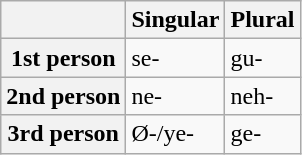<table border="1" class="wikitable floatright">
<tr>
<th></th>
<th>Singular</th>
<th>Plural</th>
</tr>
<tr>
<th>1st person</th>
<td>se-</td>
<td>gu-</td>
</tr>
<tr>
<th>2nd person</th>
<td>ne-</td>
<td>neh-</td>
</tr>
<tr>
<th>3rd person</th>
<td>Ø-/ye-</td>
<td>ge-</td>
</tr>
</table>
